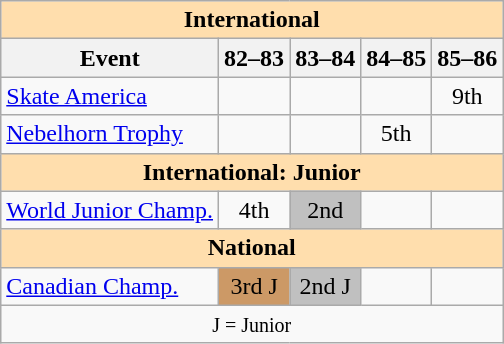<table class="wikitable" style="text-align:center">
<tr>
<th colspan="5" style="background-color: #ffdead; " align="center">International</th>
</tr>
<tr>
<th>Event</th>
<th>82–83</th>
<th>83–84</th>
<th>84–85</th>
<th>85–86</th>
</tr>
<tr>
<td align=left><a href='#'>Skate America</a></td>
<td></td>
<td></td>
<td></td>
<td>9th</td>
</tr>
<tr>
<td align=left><a href='#'>Nebelhorn Trophy</a></td>
<td></td>
<td></td>
<td>5th</td>
<td></td>
</tr>
<tr>
<th colspan="5" style="background-color: #ffdead; " align="center">International: Junior</th>
</tr>
<tr>
<td align=left><a href='#'>World Junior Champ.</a></td>
<td>4th</td>
<td bgcolor=silver>2nd</td>
<td></td>
<td></td>
</tr>
<tr>
<th colspan="5" style="background-color: #ffdead; " align="center">National</th>
</tr>
<tr>
<td align=left><a href='#'>Canadian Champ.</a></td>
<td bgcolor="cc9966">3rd J</td>
<td bgcolor=silver>2nd J</td>
<td></td>
<td></td>
</tr>
<tr>
<td colspan="5" align="center"><small> J = Junior </small></td>
</tr>
</table>
